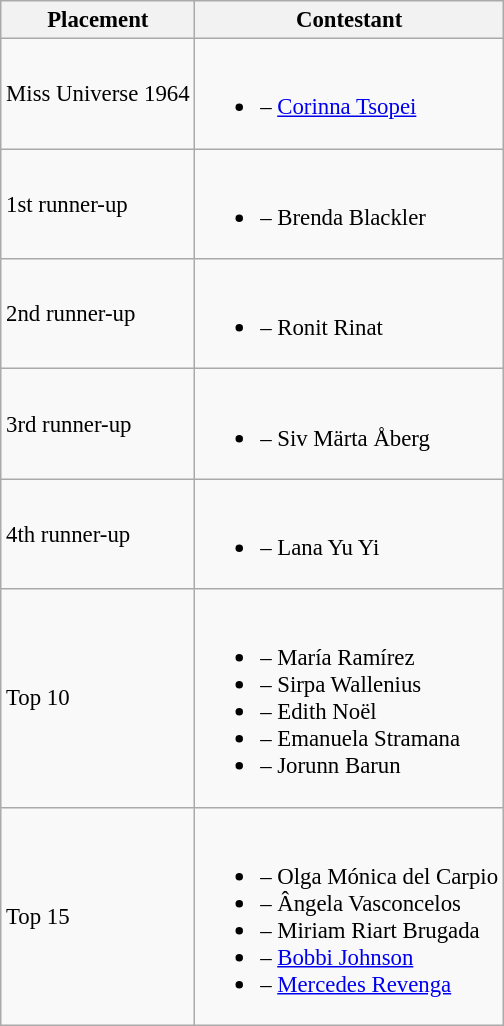<table class="wikitable sortable" style="font-size:95%;">
<tr>
<th>Placement</th>
<th>Contestant</th>
</tr>
<tr>
<td>Miss Universe 1964</td>
<td><br><ul><li> – <a href='#'>Corinna Tsopei</a></li></ul></td>
</tr>
<tr>
<td>1st runner-up</td>
<td><br><ul><li> – Brenda Blackler</li></ul></td>
</tr>
<tr>
<td>2nd runner-up</td>
<td><br><ul><li> – Ronit Rinat</li></ul></td>
</tr>
<tr>
<td>3rd runner-up</td>
<td><br><ul><li> – Siv Märta Åberg</li></ul></td>
</tr>
<tr>
<td>4th runner-up</td>
<td><br><ul><li> – Lana Yu Yi</li></ul></td>
</tr>
<tr>
<td>Top 10</td>
<td><br><ul><li> – María Ramírez</li><li> – Sirpa Wallenius</li><li> – Edith Noël</li><li> – Emanuela Stramana</li><li> – Jorunn Barun</li></ul></td>
</tr>
<tr>
<td>Top 15</td>
<td><br><ul><li> – Olga Mónica del Carpio</li><li> – Ângela Vasconcelos</li><li> – Miriam Riart Brugada</li><li> – <a href='#'>Bobbi Johnson</a></li><li> – <a href='#'>Mercedes Revenga</a></li></ul></td>
</tr>
</table>
